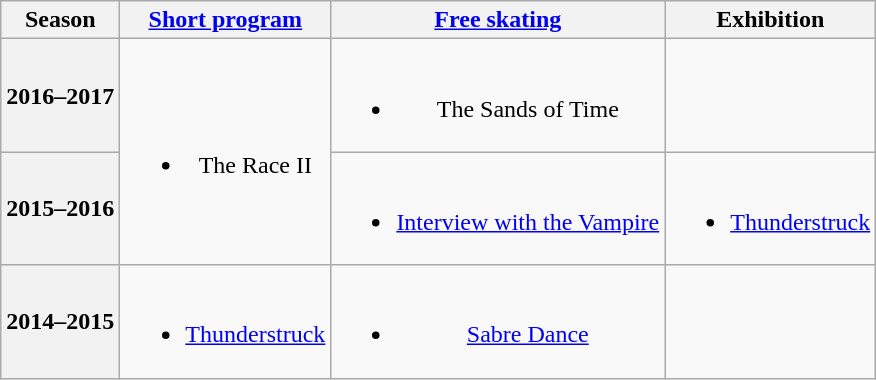<table class=wikitable style=text-align:center>
<tr>
<th>Season</th>
<th><a href='#'>Short program</a></th>
<th><a href='#'>Free skating</a></th>
<th>Exhibition</th>
</tr>
<tr>
<th>2016–2017 <br> </th>
<td rowspan=2><br><ul><li>The Race II <br></li></ul></td>
<td><br><ul><li>The Sands of Time <br></li></ul></td>
<td></td>
</tr>
<tr>
<th>2015–2016 <br> </th>
<td><br><ul><li><a href='#'>Interview with the Vampire</a> <br></li></ul></td>
<td><br><ul><li><a href='#'>Thunderstruck</a> <br></li></ul></td>
</tr>
<tr>
<th>2014–2015 <br> </th>
<td><br><ul><li><a href='#'>Thunderstruck</a> <br></li></ul></td>
<td><br><ul><li><a href='#'>Sabre Dance</a> <br></li></ul></td>
<td></td>
</tr>
</table>
